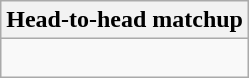<table class="wikitable collapsible collapsed">
<tr>
<th>Head-to-head matchup</th>
</tr>
<tr>
<td><br></td>
</tr>
</table>
